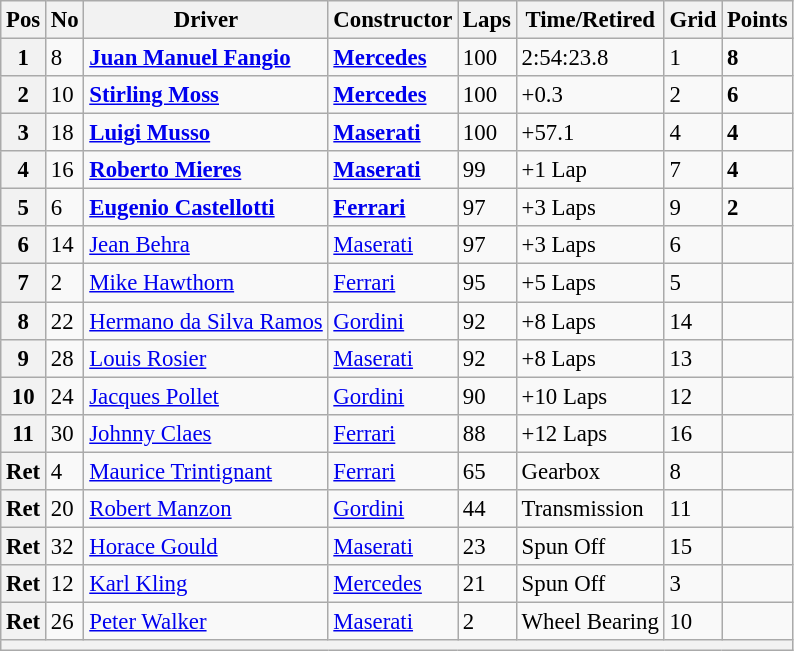<table class="wikitable" style="font-size: 95%;">
<tr>
<th>Pos</th>
<th>No</th>
<th>Driver</th>
<th>Constructor</th>
<th>Laps</th>
<th>Time/Retired</th>
<th>Grid</th>
<th>Points</th>
</tr>
<tr>
<th>1</th>
<td>8</td>
<td> <strong><a href='#'>Juan Manuel Fangio</a></strong></td>
<td><strong><a href='#'>Mercedes</a></strong></td>
<td>100</td>
<td>2:54:23.8</td>
<td>1</td>
<td><strong>8</strong></td>
</tr>
<tr>
<th>2</th>
<td>10</td>
<td> <strong><a href='#'>Stirling Moss</a></strong></td>
<td><strong><a href='#'>Mercedes</a></strong></td>
<td>100</td>
<td>+0.3</td>
<td>2</td>
<td><strong>6</strong></td>
</tr>
<tr>
<th>3</th>
<td>18</td>
<td> <strong><a href='#'>Luigi Musso</a></strong></td>
<td><strong><a href='#'>Maserati</a></strong></td>
<td>100</td>
<td>+57.1</td>
<td>4</td>
<td><strong>4</strong></td>
</tr>
<tr>
<th>4</th>
<td>16</td>
<td> <strong><a href='#'>Roberto Mieres</a></strong></td>
<td><strong><a href='#'>Maserati</a></strong></td>
<td>99</td>
<td>+1 Lap</td>
<td>7</td>
<td><strong>4</strong></td>
</tr>
<tr>
<th>5</th>
<td>6</td>
<td> <strong><a href='#'>Eugenio Castellotti</a></strong></td>
<td><strong><a href='#'>Ferrari</a></strong></td>
<td>97</td>
<td>+3 Laps</td>
<td>9</td>
<td><strong>2</strong></td>
</tr>
<tr>
<th>6</th>
<td>14</td>
<td> <a href='#'>Jean Behra</a></td>
<td><a href='#'>Maserati</a></td>
<td>97</td>
<td>+3 Laps</td>
<td>6</td>
<td></td>
</tr>
<tr>
<th>7</th>
<td>2</td>
<td> <a href='#'>Mike Hawthorn</a></td>
<td><a href='#'>Ferrari</a></td>
<td>95</td>
<td>+5 Laps</td>
<td>5</td>
<td></td>
</tr>
<tr>
<th>8</th>
<td>22</td>
<td> <a href='#'>Hermano da Silva Ramos</a></td>
<td><a href='#'>Gordini</a></td>
<td>92</td>
<td>+8 Laps</td>
<td>14</td>
<td></td>
</tr>
<tr>
<th>9</th>
<td>28</td>
<td> <a href='#'>Louis Rosier</a></td>
<td><a href='#'>Maserati</a></td>
<td>92</td>
<td>+8 Laps</td>
<td>13</td>
<td></td>
</tr>
<tr>
<th>10</th>
<td>24</td>
<td> <a href='#'>Jacques Pollet</a></td>
<td><a href='#'>Gordini</a></td>
<td>90</td>
<td>+10 Laps</td>
<td>12</td>
<td></td>
</tr>
<tr>
<th>11</th>
<td>30</td>
<td> <a href='#'>Johnny Claes</a></td>
<td><a href='#'>Ferrari</a></td>
<td>88</td>
<td>+12 Laps</td>
<td>16</td>
<td></td>
</tr>
<tr>
<th>Ret</th>
<td>4</td>
<td> <a href='#'>Maurice Trintignant</a></td>
<td><a href='#'>Ferrari</a></td>
<td>65</td>
<td>Gearbox</td>
<td>8</td>
<td></td>
</tr>
<tr>
<th>Ret</th>
<td>20</td>
<td> <a href='#'>Robert Manzon</a></td>
<td><a href='#'>Gordini</a></td>
<td>44</td>
<td>Transmission</td>
<td>11</td>
<td></td>
</tr>
<tr>
<th>Ret</th>
<td>32</td>
<td> <a href='#'>Horace Gould</a></td>
<td><a href='#'>Maserati</a></td>
<td>23</td>
<td>Spun Off</td>
<td>15</td>
<td></td>
</tr>
<tr>
<th>Ret</th>
<td>12</td>
<td> <a href='#'>Karl Kling</a></td>
<td><a href='#'>Mercedes</a></td>
<td>21</td>
<td>Spun Off</td>
<td>3</td>
<td></td>
</tr>
<tr>
<th>Ret</th>
<td>26</td>
<td> <a href='#'>Peter Walker</a></td>
<td><a href='#'>Maserati</a></td>
<td>2</td>
<td>Wheel Bearing</td>
<td>10</td>
<td></td>
</tr>
<tr>
<th colspan="8"></th>
</tr>
</table>
